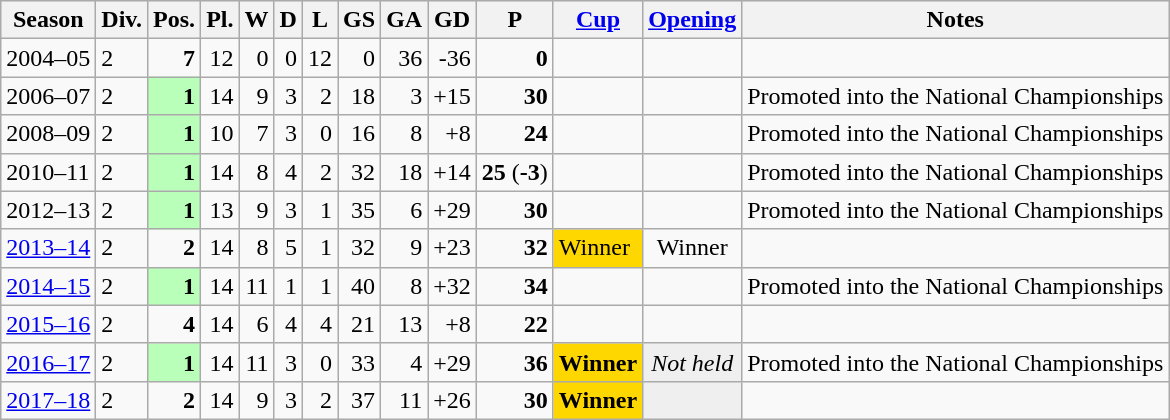<table class="wikitable">
<tr style="background:#efefef;">
<th>Season</th>
<th>Div.</th>
<th>Pos.</th>
<th>Pl.</th>
<th>W</th>
<th>D</th>
<th>L</th>
<th>GS</th>
<th>GA</th>
<th>GD</th>
<th>P</th>
<th><a href='#'>Cup</a></th>
<th><a href='#'>Opening</a></th>
<th>Notes</th>
</tr>
<tr>
<td>2004–05</td>
<td>2</td>
<td align=right><strong>7</strong></td>
<td align=right>12</td>
<td align=right>0</td>
<td align=right>0</td>
<td align=right>12</td>
<td align=right>0</td>
<td align=right>36</td>
<td align=right>-36</td>
<td align=right><strong>0</strong></td>
<td></td>
<td></td>
<td></td>
</tr>
<tr>
<td>2006–07</td>
<td>2</td>
<td align=right bgcolor=#B9FFB9><strong>1</strong></td>
<td align=right>14</td>
<td align=right>9</td>
<td align=right>3</td>
<td align=right>2</td>
<td align=right>18</td>
<td align=right>3</td>
<td align=right>+15</td>
<td align=right><strong>30</strong></td>
<td></td>
<td></td>
<td>Promoted into the National Championships</td>
</tr>
<tr>
<td>2008–09</td>
<td>2</td>
<td align=right bgcolor=#B9FFB9><strong>1</strong></td>
<td align=right>10</td>
<td align=right>7</td>
<td align=right>3</td>
<td align=right>0</td>
<td align=right>16</td>
<td align=right>8</td>
<td align=right>+8</td>
<td align=right><strong>24</strong></td>
<td></td>
<td></td>
<td>Promoted into the National Championships</td>
</tr>
<tr>
<td>2010–11</td>
<td>2</td>
<td align=right bgcolor=#B9FFB9><strong>1</strong></td>
<td align=right>14</td>
<td align=right>8</td>
<td align=right>4</td>
<td align=right>2</td>
<td align=right>32</td>
<td align=right>18</td>
<td align=right>+14</td>
<td align=right><strong>25</strong> (<strong>-3</strong>)</td>
<td></td>
<td></td>
<td>Promoted into the National Championships</td>
</tr>
<tr>
<td>2012–13</td>
<td>2</td>
<td align=right bgcolor=#B9FFB9><strong>1</strong></td>
<td align=right>13</td>
<td align=right>9</td>
<td align=right>3</td>
<td align=right>1</td>
<td align=right>35</td>
<td align=right>6</td>
<td align=right>+29</td>
<td align=right><strong>30</strong></td>
<td></td>
<td></td>
<td>Promoted into the National Championships</td>
</tr>
<tr>
<td><a href='#'>2013–14</a></td>
<td>2</td>
<td align=right><strong>2</strong></td>
<td align=right>14</td>
<td align=right>8</td>
<td align=right>5</td>
<td align=right>1</td>
<td align=right>32</td>
<td align=right>9</td>
<td align=right>+23</td>
<td align=right><strong>32</strong></td>
<td bgcolor=gold>Winner</td>
<td align=center>Winner</td>
<td></td>
</tr>
<tr>
<td><a href='#'>2014–15</a></td>
<td>2</td>
<td align=right bgcolor=#B9FFB9><strong>1</strong></td>
<td align=right>14</td>
<td align=right>11</td>
<td align=right>1</td>
<td align=right>1</td>
<td align=right>40</td>
<td align=right>8</td>
<td align=right>+32</td>
<td align=right><strong>34</strong></td>
<td></td>
<td></td>
<td>Promoted into the National Championships</td>
</tr>
<tr>
<td><a href='#'>2015–16</a></td>
<td>2</td>
<td align=right><strong>4</strong></td>
<td align=right>14</td>
<td align=right>6</td>
<td align=right>4</td>
<td align=right>4</td>
<td align=right>21</td>
<td align=right>13</td>
<td align=right>+8</td>
<td align=right><strong>22</strong></td>
<td></td>
<td></td>
<td></td>
</tr>
<tr>
<td><a href='#'>2016–17</a></td>
<td>2</td>
<td align=right bgcolor=#B9FFB9><strong>1</strong></td>
<td align=right>14</td>
<td align=right>11</td>
<td align=right>3</td>
<td align=right>0</td>
<td align=right>33</td>
<td align=right>4</td>
<td align=right>+29</td>
<td align=right><strong>36</strong></td>
<td bgcolor=gold><strong>Winner</strong></td>
<td align=center bgcolor=EFEFEF><em>Not held</em></td>
<td>Promoted into the National Championships</td>
</tr>
<tr>
<td><a href='#'>2017–18</a></td>
<td>2</td>
<td align=right><strong>2</strong></td>
<td align=right>14</td>
<td align=right>9</td>
<td align=right>3</td>
<td align=right>2</td>
<td align=right>37</td>
<td align=right>11</td>
<td align=right>+26</td>
<td align=right><strong>30</strong></td>
<td bgcolor=gold><strong>Winner</strong></td>
<td bgcolor=EFEFEF></td>
<td></td>
</tr>
</table>
